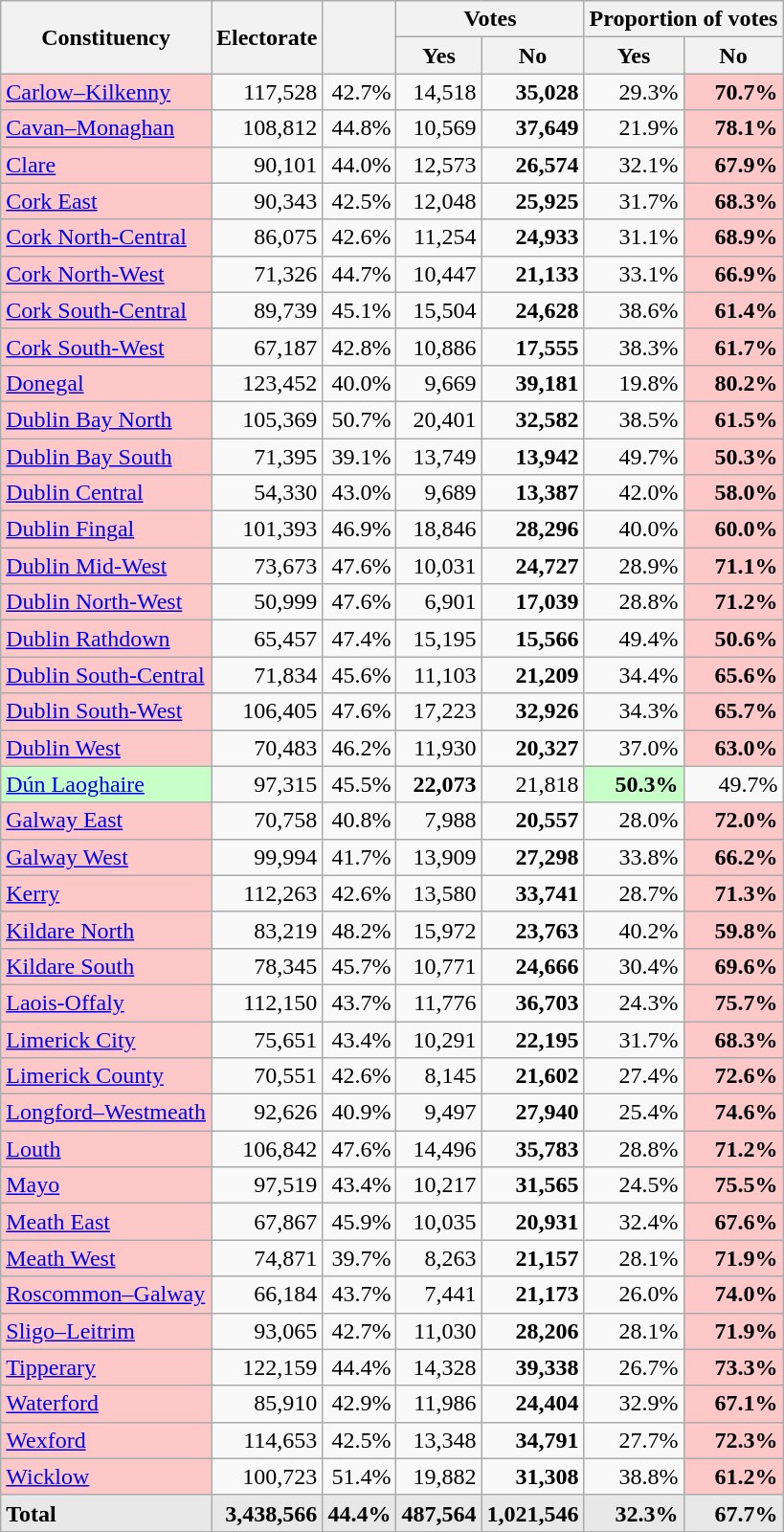<table class="wikitable sortable">
<tr>
<th rowspan=2>Constituency</th>
<th rowspan=2>Electorate</th>
<th rowspan=2></th>
<th colspan=2>Votes</th>
<th colspan=2>Proportion of votes</th>
</tr>
<tr>
<th>Yes</th>
<th>No</th>
<th>Yes</th>
<th>No</th>
</tr>
<tr>
<td style="background:#ffc8c8;"><a href='#'>Carlow–Kilkenny</a></td>
<td style="text-align: right;">117,528</td>
<td style="text-align: right;">42.7%</td>
<td style="text-align: right;">14,518</td>
<td style="text-align: right;"><strong>35,028</strong></td>
<td style="text-align: right;">29.3%</td>
<td style="text-align: right; background:#ffc8c8;"><strong>70.7%</strong></td>
</tr>
<tr>
<td style="background:#ffc8c8;"><a href='#'>Cavan–Monaghan</a></td>
<td style="text-align: right;">108,812</td>
<td style="text-align: right;">44.8%</td>
<td style="text-align: right;">10,569</td>
<td style="text-align: right;"><strong>37,649</strong></td>
<td style="text-align: right;">21.9%</td>
<td style="text-align: right; background:#ffc8c8;"><strong>78.1%</strong></td>
</tr>
<tr>
<td style="background:#ffc8c8;"><a href='#'>Clare</a></td>
<td style="text-align: right;">90,101</td>
<td style="text-align: right;">44.0%</td>
<td style="text-align: right;">12,573</td>
<td style="text-align: right;"><strong>26,574</strong></td>
<td style="text-align: right;">32.1%</td>
<td style="text-align: right; background:#ffc8c8;"><strong>67.9%</strong></td>
</tr>
<tr>
<td style="background:#ffc8c8;"><a href='#'>Cork East</a></td>
<td style="text-align: right;">90,343</td>
<td style="text-align: right;">42.5%</td>
<td style="text-align: right;">12,048</td>
<td style="text-align: right;"><strong>25,925</strong></td>
<td style="text-align: right;">31.7%</td>
<td style="text-align: right; background:#ffc8c8;"><strong>68.3%</strong></td>
</tr>
<tr>
<td style="background:#ffc8c8;"><a href='#'>Cork North-Central</a></td>
<td style="text-align: right;">86,075</td>
<td style="text-align: right;">42.6%</td>
<td style="text-align: right;">11,254</td>
<td style="text-align: right;"><strong>24,933</strong></td>
<td style="text-align: right;">31.1%</td>
<td style="text-align: right; background:#ffc8c8;"><strong>68.9%</strong></td>
</tr>
<tr>
<td style="background:#ffc8c8;"><a href='#'>Cork North-West</a></td>
<td style="text-align: right;">71,326</td>
<td style="text-align: right;">44.7%</td>
<td style="text-align: right;">10,447</td>
<td style="text-align: right;"><strong>21,133</strong></td>
<td style="text-align: right;">33.1%</td>
<td style="text-align: right; background:#ffc8c8;"><strong>66.9%</strong></td>
</tr>
<tr>
<td style="background:#ffc8c8;"><a href='#'>Cork South-Central</a></td>
<td style="text-align: right;">89,739</td>
<td style="text-align: right;">45.1%</td>
<td style="text-align: right;">15,504</td>
<td style="text-align: right;"><strong>24,628</strong></td>
<td style="text-align: right;">38.6%</td>
<td style="text-align: right; background:#ffc8c8;"><strong>61.4%</strong></td>
</tr>
<tr>
<td style="background:#ffc8c8;"><a href='#'>Cork South-West</a></td>
<td style="text-align: right;">67,187</td>
<td style="text-align: right;">42.8%</td>
<td style="text-align: right;">10,886</td>
<td style="text-align: right;"><strong>17,555</strong></td>
<td style="text-align: right;">38.3%</td>
<td style="text-align: right; background:#ffc8c8;"><strong>61.7%</strong></td>
</tr>
<tr>
<td style="background:#ffc8c8;"><a href='#'>Donegal</a></td>
<td style="text-align: right;">123,452</td>
<td style="text-align: right;">40.0%</td>
<td style="text-align: right;">9,669</td>
<td style="text-align: right;"><strong>39,181</strong></td>
<td style="text-align: right;">19.8%</td>
<td style="text-align: right; background:#ffc8c8;"><strong>80.2%</strong></td>
</tr>
<tr>
<td style="background:#ffc8c8;"><a href='#'>Dublin Bay North</a></td>
<td style="text-align: right;">105,369</td>
<td style="text-align: right;">50.7%</td>
<td style="text-align: right;">20,401</td>
<td style="text-align: right;"><strong>32,582</strong></td>
<td style="text-align: right;">38.5%</td>
<td style="text-align: right; background:#ffc8c8;"><strong>61.5%</strong></td>
</tr>
<tr>
<td style="background:#ffc8c8;"><a href='#'>Dublin Bay South</a></td>
<td style="text-align: right;">71,395</td>
<td style="text-align: right;">39.1%</td>
<td style="text-align: right;">13,749</td>
<td style="text-align: right;"><strong>13,942</strong></td>
<td style="text-align: right;">49.7%</td>
<td style="text-align: right; background:#ffc8c8;"><strong>50.3%</strong></td>
</tr>
<tr>
<td style="background:#ffc8c8;"><a href='#'>Dublin Central</a></td>
<td style="text-align: right;">54,330</td>
<td style="text-align: right;">43.0%</td>
<td style="text-align: right;">9,689</td>
<td style="text-align: right;"><strong>13,387</strong></td>
<td style="text-align: right;">42.0%</td>
<td style="text-align: right; background:#ffc8c8;"><strong>58.0%</strong></td>
</tr>
<tr>
<td style="background:#ffc8c8;"><a href='#'>Dublin Fingal</a></td>
<td style="text-align: right;">101,393</td>
<td style="text-align: right;">46.9%</td>
<td style="text-align: right;">18,846</td>
<td style="text-align: right;"><strong>28,296</strong></td>
<td style="text-align: right;">40.0%</td>
<td style="text-align: right; background:#ffc8c8;"><strong>60.0%</strong></td>
</tr>
<tr>
<td style="background:#ffc8c8;"><a href='#'>Dublin Mid-West</a></td>
<td style="text-align: right;">73,673</td>
<td style="text-align: right;">47.6%</td>
<td style="text-align: right;">10,031</td>
<td style="text-align: right;"><strong>24,727</strong></td>
<td style="text-align: right;">28.9%</td>
<td style="text-align: right; background:#ffc8c8;"><strong>71.1%</strong></td>
</tr>
<tr>
<td style="background:#ffc8c8;"><a href='#'>Dublin North-West</a></td>
<td style="text-align: right;">50,999</td>
<td style="text-align: right;">47.6%</td>
<td style="text-align: right;">6,901</td>
<td style="text-align: right;"><strong>17,039</strong></td>
<td style="text-align: right;">28.8%</td>
<td style="text-align: right; background:#ffc8c8;"><strong>71.2%</strong></td>
</tr>
<tr>
<td style="background:#ffc8c8;"><a href='#'>Dublin Rathdown</a></td>
<td style="text-align: right;">65,457</td>
<td style="text-align: right;">47.4%</td>
<td style="text-align: right;">15,195</td>
<td style="text-align: right;"><strong>15,566</strong></td>
<td style="text-align: right;">49.4%</td>
<td style="text-align: right; background:#ffc8c8;"><strong>50.6%</strong></td>
</tr>
<tr>
<td style="background:#ffc8c8;"><a href='#'>Dublin South-Central</a></td>
<td style="text-align: right;">71,834</td>
<td style="text-align: right;">45.6%</td>
<td style="text-align: right;">11,103</td>
<td style="text-align: right;"><strong>21,209</strong></td>
<td style="text-align: right;">34.4%</td>
<td style="text-align: right; background:#ffc8c8;"><strong>65.6%</strong></td>
</tr>
<tr>
<td style="background:#ffc8c8;"><a href='#'>Dublin South-West</a></td>
<td style="text-align: right;">106,405</td>
<td style="text-align: right;">47.6%</td>
<td style="text-align: right;">17,223</td>
<td style="text-align: right;"><strong>32,926</strong></td>
<td style="text-align: right;">34.3%</td>
<td style="text-align: right; background:#ffc8c8;"><strong>65.7%</strong></td>
</tr>
<tr>
<td style="background:#ffc8c8;"><a href='#'>Dublin West</a></td>
<td style="text-align: right;">70,483</td>
<td style="text-align: right;">46.2%</td>
<td style="text-align: right;">11,930</td>
<td style="text-align: right;"><strong>20,327</strong></td>
<td style="text-align: right;">37.0%</td>
<td style="text-align: right; background:#ffc8c8;"><strong>63.0%</strong></td>
</tr>
<tr>
<td style="background:#c8ffc8;"><a href='#'>Dún Laoghaire</a></td>
<td style="text-align: right;">97,315</td>
<td style="text-align: right;">45.5%</td>
<td style="text-align: right;"><strong>22,073</strong></td>
<td style="text-align: right;">21,818</td>
<td style="text-align: right; background:#c8ffc8;"><strong>50.3%</strong></td>
<td style="text-align: right;">49.7%</td>
</tr>
<tr>
<td style="background:#ffc8c8;"><a href='#'>Galway East</a></td>
<td style="text-align: right;">70,758</td>
<td style="text-align: right;">40.8%</td>
<td style="text-align: right;">7,988</td>
<td style="text-align: right;"><strong>20,557</strong></td>
<td style="text-align: right;">28.0%</td>
<td style="text-align: right; background:#ffc8c8;"><strong>72.0%</strong></td>
</tr>
<tr>
<td style="background:#ffc8c8;"><a href='#'>Galway West</a></td>
<td style="text-align: right;">99,994</td>
<td style="text-align: right;">41.7%</td>
<td style="text-align: right;">13,909</td>
<td style="text-align: right;"><strong>27,298</strong></td>
<td style="text-align: right;">33.8%</td>
<td style="text-align: right; background:#ffc8c8;"><strong>66.2%</strong></td>
</tr>
<tr>
<td style="background:#ffc8c8;"><a href='#'>Kerry</a></td>
<td style="text-align: right;">112,263</td>
<td style="text-align: right;">42.6%</td>
<td style="text-align: right;">13,580</td>
<td style="text-align: right;"><strong>33,741</strong></td>
<td style="text-align: right;">28.7%</td>
<td style="text-align: right; background:#ffc8c8;"><strong>71.3%</strong></td>
</tr>
<tr>
<td style="background:#ffc8c8;"><a href='#'>Kildare North</a></td>
<td style="text-align: right;">83,219</td>
<td style="text-align: right;">48.2%</td>
<td style="text-align: right;">15,972</td>
<td style="text-align: right;"><strong>23,763</strong></td>
<td style="text-align: right;">40.2%</td>
<td style="text-align: right; background:#ffc8c8;"><strong>59.8%</strong></td>
</tr>
<tr>
<td style="background:#ffc8c8;"><a href='#'>Kildare South</a></td>
<td style="text-align: right;">78,345</td>
<td style="text-align: right;">45.7%</td>
<td style="text-align: right;">10,771</td>
<td style="text-align: right;"><strong>24,666</strong></td>
<td style="text-align: right;">30.4%</td>
<td style="text-align: right; background:#ffc8c8;"><strong>69.6%</strong></td>
</tr>
<tr>
<td style="background:#ffc8c8;"><a href='#'>Laois-Offaly</a></td>
<td style="text-align: right;">112,150</td>
<td style="text-align: right;">43.7%</td>
<td style="text-align: right;">11,776</td>
<td style="text-align: right;"><strong>36,703</strong></td>
<td style="text-align: right;">24.3%</td>
<td style="text-align: right; background:#ffc8c8;"><strong>75.7%</strong></td>
</tr>
<tr>
<td style="background:#ffc8c8;"><a href='#'>Limerick City</a></td>
<td style="text-align: right;">75,651</td>
<td style="text-align: right;">43.4%</td>
<td style="text-align: right;">10,291</td>
<td style="text-align: right;"><strong>22,195</strong></td>
<td style="text-align: right;">31.7%</td>
<td style="text-align: right; background:#ffc8c8;"><strong>68.3%</strong></td>
</tr>
<tr>
<td style="background:#ffc8c8;"><a href='#'>Limerick County</a></td>
<td style="text-align: right;">70,551</td>
<td style="text-align: right;">42.6%</td>
<td style="text-align: right;">8,145</td>
<td style="text-align: right;"><strong>21,602</strong></td>
<td style="text-align: right;">27.4%</td>
<td style="text-align: right; background:#ffc8c8;"><strong>72.6%</strong></td>
</tr>
<tr>
<td style="background:#ffc8c8;"><a href='#'>Longford–Westmeath</a></td>
<td style="text-align: right;">92,626</td>
<td style="text-align: right;">40.9%</td>
<td style="text-align: right;">9,497</td>
<td style="text-align: right;"><strong>27,940</strong></td>
<td style="text-align: right;">25.4%</td>
<td style="text-align: right; background:#ffc8c8;"><strong>74.6%</strong></td>
</tr>
<tr>
<td style="background:#ffc8c8;"><a href='#'>Louth</a></td>
<td style="text-align: right;">106,842</td>
<td style="text-align: right;">47.6%</td>
<td style="text-align: right;">14,496</td>
<td style="text-align: right;"><strong>35,783</strong></td>
<td style="text-align: right;">28.8%</td>
<td style="text-align: right; background:#ffc8c8;"><strong>71.2%</strong></td>
</tr>
<tr>
<td style="background:#ffc8c8;"><a href='#'>Mayo</a></td>
<td style="text-align: right;">97,519</td>
<td style="text-align: right;">43.4%</td>
<td style="text-align: right;">10,217</td>
<td style="text-align: right;"><strong>31,565</strong></td>
<td style="text-align: right;">24.5%</td>
<td style="text-align: right; background:#ffc8c8;"><strong>75.5%</strong></td>
</tr>
<tr>
<td style="background:#ffc8c8;"><a href='#'>Meath East</a></td>
<td style="text-align: right;">67,867</td>
<td style="text-align: right;">45.9%</td>
<td style="text-align: right;">10,035</td>
<td style="text-align: right;"><strong>20,931</strong></td>
<td style="text-align: right;">32.4%</td>
<td style="text-align: right; background:#ffc8c8;"><strong>67.6%</strong></td>
</tr>
<tr>
<td style="background:#ffc8c8;"><a href='#'>Meath West</a></td>
<td style="text-align: right;">74,871</td>
<td style="text-align: right;">39.7%</td>
<td style="text-align: right;">8,263</td>
<td style="text-align: right;"><strong>21,157</strong></td>
<td style="text-align: right;">28.1%</td>
<td style="text-align: right; background:#ffc8c8;"><strong>71.9%</strong></td>
</tr>
<tr>
<td style="background:#ffc8c8;"><a href='#'>Roscommon–Galway</a></td>
<td style="text-align: right;">66,184</td>
<td style="text-align: right;">43.7%</td>
<td style="text-align: right;">7,441</td>
<td style="text-align: right;"><strong>21,173</strong></td>
<td style="text-align: right;">26.0%</td>
<td style="text-align: right; background:#ffc8c8;"><strong>74.0%</strong></td>
</tr>
<tr>
<td style="background:#ffc8c8;"><a href='#'>Sligo–Leitrim</a></td>
<td style="text-align: right;">93,065</td>
<td style="text-align: right;">42.7%</td>
<td style="text-align: right;">11,030</td>
<td style="text-align: right;"><strong>28,206</strong></td>
<td style="text-align: right;">28.1%</td>
<td style="text-align: right; background:#ffc8c8;"><strong>71.9%</strong></td>
</tr>
<tr>
<td style="background:#ffc8c8;"><a href='#'>Tipperary</a></td>
<td style="text-align: right;">122,159</td>
<td style="text-align: right;">44.4%</td>
<td style="text-align: right;">14,328</td>
<td style="text-align: right;"><strong>39,338</strong></td>
<td style="text-align: right;">26.7%</td>
<td style="text-align: right; background:#ffc8c8;"><strong>73.3%</strong></td>
</tr>
<tr>
<td style="background:#ffc8c8;"><a href='#'>Waterford</a></td>
<td style="text-align: right;">85,910</td>
<td style="text-align: right;">42.9%</td>
<td style="text-align: right;">11,986</td>
<td style="text-align: right;"><strong>24,404</strong></td>
<td style="text-align: right;">32.9%</td>
<td style="text-align: right; background:#ffc8c8;"><strong>67.1%</strong></td>
</tr>
<tr>
<td style="background:#ffc8c8;"><a href='#'>Wexford</a></td>
<td style="text-align: right;">114,653</td>
<td style="text-align: right;">42.5%</td>
<td style="text-align: right;">13,348</td>
<td style="text-align: right;"><strong>34,791</strong></td>
<td style="text-align: right;">27.7%</td>
<td style="text-align: right; background:#ffc8c8;"><strong>72.3%</strong></td>
</tr>
<tr>
<td style="background:#ffc8c8;"><a href='#'>Wicklow</a></td>
<td style="text-align: right;">100,723</td>
<td style="text-align: right;">51.4%</td>
<td style="text-align: right;">19,882</td>
<td style="text-align: right;"><strong>31,308</strong></td>
<td style="text-align: right;">38.8%</td>
<td style="text-align: right; background:#ffc8c8;"><strong>61.2%</strong></td>
</tr>
<tr class="sortbottom" style="font-weight:bold; background:rgb(232,232,232);">
<td>Total</td>
<td style="text-align: right;">3,438,566</td>
<td style="text-align: right;">44.4%</td>
<td style="text-align: right;">487,564</td>
<td style="text-align: right;">1,021,546</td>
<td style="text-align: right;">32.3%</td>
<td style="text-align: right;" background:#ffc8c8;">67.7%</td>
</tr>
</table>
